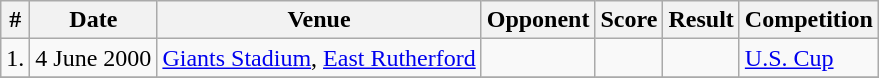<table class="wikitable collapsible">
<tr>
<th>#</th>
<th>Date</th>
<th>Venue</th>
<th>Opponent</th>
<th>Score</th>
<th>Result</th>
<th>Competition</th>
</tr>
<tr>
<td>1.</td>
<td>4 June 2000</td>
<td><a href='#'>Giants Stadium</a>, <a href='#'>East Rutherford</a></td>
<td></td>
<td></td>
<td></td>
<td><a href='#'>U.S. Cup</a></td>
</tr>
<tr>
</tr>
</table>
